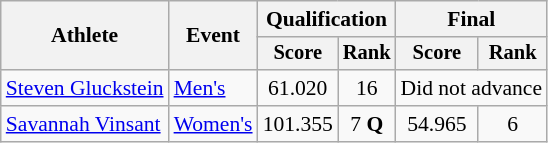<table class=wikitable style=font-size:90%;text-align:center>
<tr>
<th rowspan=2>Athlete</th>
<th rowspan=2>Event</th>
<th colspan=2>Qualification</th>
<th colspan=2>Final</th>
</tr>
<tr style=font-size:95%>
<th>Score</th>
<th>Rank</th>
<th>Score</th>
<th>Rank</th>
</tr>
<tr>
<td align=left><a href='#'>Steven Gluckstein</a></td>
<td align=left><a href='#'>Men's</a></td>
<td>61.020</td>
<td>16</td>
<td colspan=2>Did not advance</td>
</tr>
<tr>
<td align=left><a href='#'>Savannah Vinsant</a></td>
<td align=left><a href='#'>Women's</a></td>
<td>101.355</td>
<td>7 <strong>Q</strong></td>
<td>54.965</td>
<td>6</td>
</tr>
</table>
